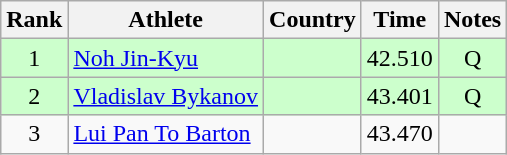<table class="wikitable sortable" style="text-align:center">
<tr>
<th>Rank</th>
<th>Athlete</th>
<th>Country</th>
<th>Time</th>
<th>Notes</th>
</tr>
<tr bgcolor=ccffcc>
<td>1</td>
<td align=left><a href='#'>Noh Jin-Kyu</a></td>
<td align=left></td>
<td>42.510</td>
<td>Q</td>
</tr>
<tr bgcolor=ccffcc>
<td>2</td>
<td align=left><a href='#'>Vladislav Bykanov</a></td>
<td align=left></td>
<td>43.401</td>
<td>Q</td>
</tr>
<tr>
<td>3</td>
<td align=left><a href='#'>Lui Pan To Barton</a></td>
<td align=left></td>
<td>43.470</td>
<td></td>
</tr>
</table>
